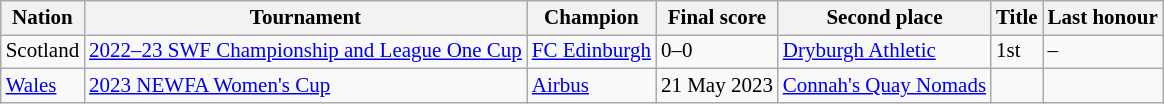<table class=wikitable style="font-size:14px">
<tr>
<th>Nation</th>
<th>Tournament</th>
<th>Champion</th>
<th>Final score</th>
<th>Second place</th>
<th data-sort-type="number">Title</th>
<th>Last honour</th>
</tr>
<tr>
<td> Scotland</td>
<td><a href='#'>2022–23 SWF Championship and League One Cup</a></td>
<td><a href='#'>FC Edinburgh</a></td>
<td>0–0<br></td>
<td><a href='#'>Dryburgh Athletic</a></td>
<td>1st</td>
<td>–</td>
</tr>
<tr>
<td rowspan=> <a href='#'>Wales</a></td>
<td><a href='#'>2023 NEWFA Women's Cup</a></td>
<td><a href='#'>Airbus</a></td>
<td>21 May 2023</td>
<td><a href='#'>Connah's Quay Nomads</a></td>
<td></td>
<td></td>
</tr>
</table>
